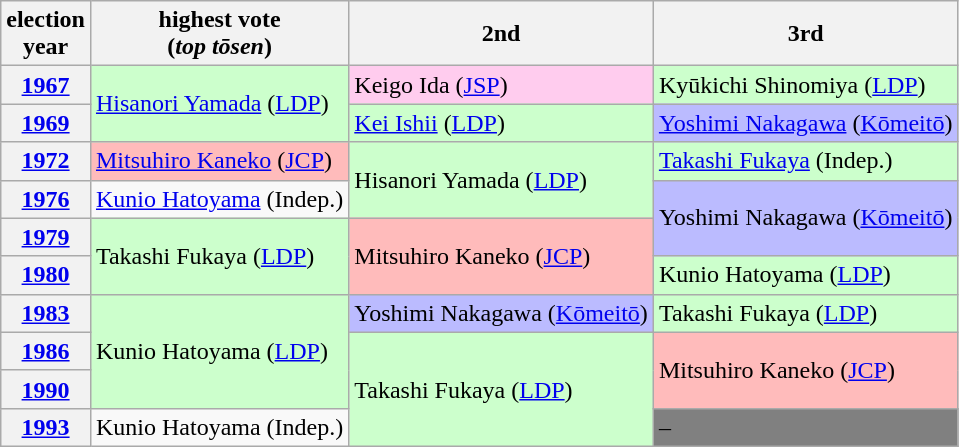<table class="wikitable" border="1">
<tr>
<th>election<br>year</th>
<th>highest vote<br>(<em>top tōsen</em>)</th>
<th>2nd</th>
<th>3rd</th>
</tr>
<tr>
<th><a href='#'>1967</a></th>
<td rowspan="2" bgcolor="#CCFFCC"><a href='#'>Hisanori Yamada</a> (<a href='#'>LDP</a>)</td>
<td bgcolor="#FFCCEE">Keigo Ida (<a href='#'>JSP</a>)</td>
<td bgcolor="#CCFFCC">Kyūkichi Shinomiya (<a href='#'>LDP</a>)</td>
</tr>
<tr>
<th><a href='#'>1969</a></th>
<td bgcolor="#CCFFCC"><a href='#'>Kei Ishii</a> (<a href='#'>LDP</a>)</td>
<td bgcolor="#BBBBFF"><a href='#'>Yoshimi Nakagawa</a> (<a href='#'>Kōmeitō</a>)</td>
</tr>
<tr>
<th><a href='#'>1972</a></th>
<td bgcolor="#FFBBBB"><a href='#'>Mitsuhiro Kaneko</a> (<a href='#'>JCP</a>)</td>
<td rowspan="2" bgcolor="#CCFFCC">Hisanori Yamada (<a href='#'>LDP</a>)</td>
<td bgcolor="#CCFFCC"><a href='#'>Takashi Fukaya</a> (Indep.)</td>
</tr>
<tr>
<th><a href='#'>1976</a></th>
<td><a href='#'>Kunio Hatoyama</a> (Indep.)</td>
<td rowspan="2" bgcolor="#BBBBFF">Yoshimi Nakagawa (<a href='#'>Kōmeitō</a>)</td>
</tr>
<tr>
<th><a href='#'>1979</a></th>
<td rowspan="2" bgcolor="#CCFFCC">Takashi Fukaya (<a href='#'>LDP</a>)</td>
<td rowspan="2" bgcolor="#FFBBBB">Mitsuhiro Kaneko (<a href='#'>JCP</a>)</td>
</tr>
<tr>
<th><a href='#'>1980</a></th>
<td bgcolor="#CCFFCC">Kunio Hatoyama (<a href='#'>LDP</a>)</td>
</tr>
<tr>
<th><a href='#'>1983</a></th>
<td rowspan="3" bgcolor="#CCFFCC">Kunio Hatoyama (<a href='#'>LDP</a>)</td>
<td bgcolor="#BBBBFF">Yoshimi Nakagawa (<a href='#'>Kōmeitō</a>)</td>
<td bgcolor="#CCFFCC">Takashi Fukaya (<a href='#'>LDP</a>)</td>
</tr>
<tr>
<th><a href='#'>1986</a></th>
<td rowspan="3" bgcolor="#CCFFCC">Takashi Fukaya (<a href='#'>LDP</a>)</td>
<td rowspan="2" bgcolor="#FFBBBB">Mitsuhiro Kaneko (<a href='#'>JCP</a>)</td>
</tr>
<tr>
<th><a href='#'>1990</a></th>
</tr>
<tr>
<th><a href='#'>1993</a></th>
<td>Kunio Hatoyama (Indep.)</td>
<td bgcolor=grey>–</td>
</tr>
</table>
